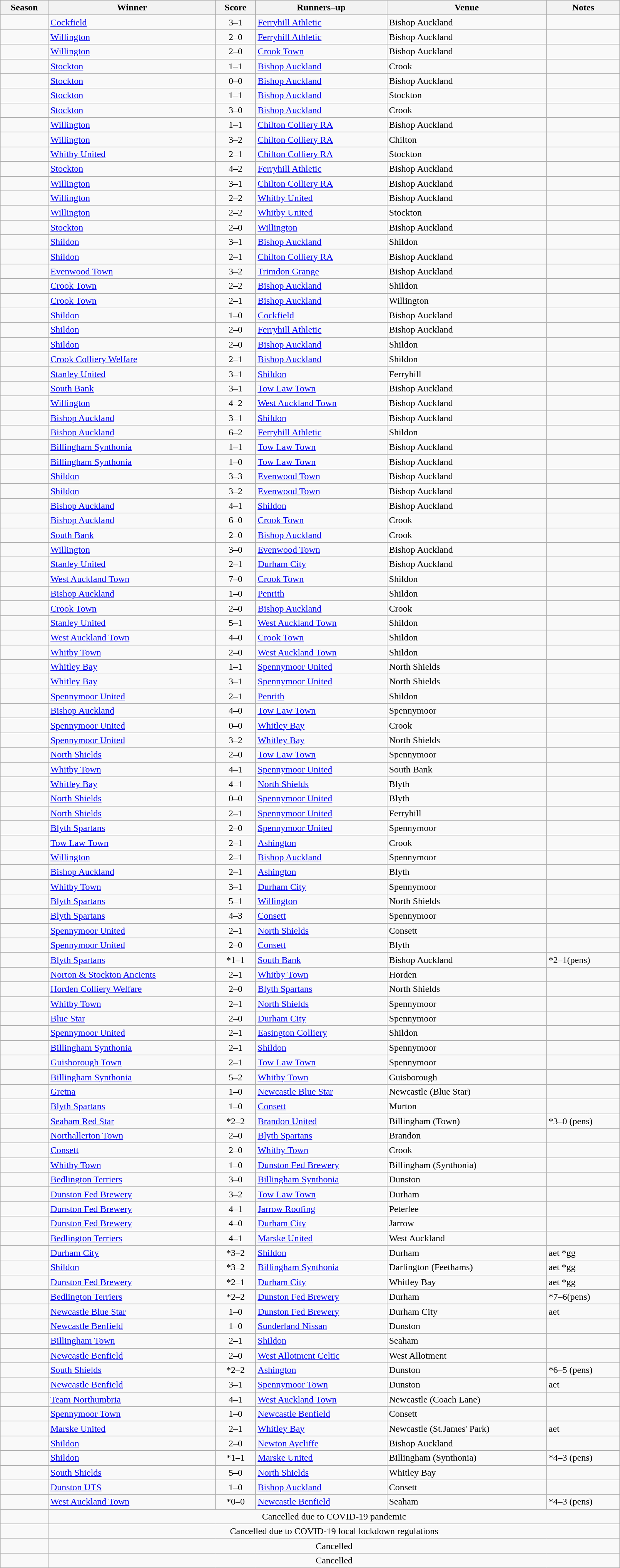<table class="sortable wikitable" style="width:85%;">
<tr>
<th>Season</th>
<th>Winner</th>
<th class="unsortable">Score</th>
<th>Runners–up</th>
<th>Venue</th>
<th class="unsortable">Notes</th>
</tr>
<tr>
<td align=center></td>
<td><a href='#'>Cockfield</a></td>
<td align=center>3–1</td>
<td><a href='#'>Ferryhill Athletic</a></td>
<td>Bishop Auckland</td>
<td></td>
</tr>
<tr>
<td align=center></td>
<td><a href='#'>Willington</a></td>
<td align=center>2–0</td>
<td><a href='#'>Ferryhill Athletic</a></td>
<td>Bishop Auckland</td>
<td></td>
</tr>
<tr>
<td align=center></td>
<td><a href='#'>Willington</a></td>
<td align=center>2–0</td>
<td><a href='#'>Crook Town</a></td>
<td>Bishop Auckland</td>
<td></td>
</tr>
<tr>
<td align=center></td>
<td><a href='#'>Stockton</a></td>
<td align=center>1–1</td>
<td><a href='#'>Bishop Auckland</a></td>
<td>Crook</td>
<td></td>
</tr>
<tr>
<td align=center></td>
<td><a href='#'>Stockton</a></td>
<td align=center>0–0</td>
<td><a href='#'>Bishop Auckland</a></td>
<td>Bishop Auckland</td>
<td></td>
</tr>
<tr>
<td align=center></td>
<td><a href='#'>Stockton</a></td>
<td align=center>1–1</td>
<td><a href='#'>Bishop Auckland</a></td>
<td>Stockton</td>
<td></td>
</tr>
<tr>
<td align=center></td>
<td><a href='#'>Stockton</a></td>
<td align=center>3–0</td>
<td><a href='#'>Bishop Auckland</a></td>
<td>Crook</td>
<td></td>
</tr>
<tr>
<td align=center></td>
<td><a href='#'>Willington</a></td>
<td align=center>1–1</td>
<td><a href='#'>Chilton Colliery RA</a></td>
<td>Bishop Auckland</td>
<td></td>
</tr>
<tr>
<td align=center></td>
<td><a href='#'>Willington</a></td>
<td align=center>3–2</td>
<td><a href='#'>Chilton Colliery RA</a></td>
<td>Chilton</td>
<td></td>
</tr>
<tr>
<td align=center></td>
<td><a href='#'>Whitby United</a></td>
<td align=center>2–1</td>
<td><a href='#'>Chilton Colliery RA</a></td>
<td>Stockton</td>
<td></td>
</tr>
<tr>
<td align=center></td>
<td><a href='#'>Stockton</a></td>
<td align=center>4–2</td>
<td><a href='#'>Ferryhill Athletic</a></td>
<td>Bishop Auckland</td>
<td></td>
</tr>
<tr>
<td align=center></td>
<td><a href='#'>Willington</a></td>
<td align=center>3–1</td>
<td><a href='#'>Chilton Colliery RA</a></td>
<td>Bishop Auckland</td>
<td></td>
</tr>
<tr>
<td align=center></td>
<td><a href='#'>Willington</a></td>
<td align=center>2–2</td>
<td><a href='#'>Whitby United</a></td>
<td>Bishop Auckland</td>
<td></td>
</tr>
<tr>
<td align=center></td>
<td><a href='#'>Willington</a></td>
<td align=center>2–2</td>
<td><a href='#'>Whitby United</a></td>
<td>Stockton</td>
<td></td>
</tr>
<tr>
<td align=center></td>
<td><a href='#'>Stockton</a></td>
<td align=center>2–0</td>
<td><a href='#'>Willington</a></td>
<td>Bishop Auckland</td>
<td></td>
</tr>
<tr>
<td align=center></td>
<td><a href='#'>Shildon</a></td>
<td align=center>3–1</td>
<td><a href='#'>Bishop Auckland</a></td>
<td>Shildon</td>
<td></td>
</tr>
<tr>
<td align=center></td>
<td><a href='#'>Shildon</a></td>
<td align=center>2–1</td>
<td><a href='#'>Chilton Colliery RA</a></td>
<td>Bishop Auckland</td>
<td></td>
</tr>
<tr>
<td align=center></td>
<td><a href='#'>Evenwood Town</a></td>
<td align=center>3–2</td>
<td><a href='#'>Trimdon Grange</a></td>
<td>Bishop Auckland</td>
<td></td>
</tr>
<tr>
<td align=center></td>
<td><a href='#'>Crook Town</a></td>
<td align=center>2–2</td>
<td><a href='#'>Bishop Auckland</a></td>
<td>Shildon</td>
<td></td>
</tr>
<tr>
<td align=center></td>
<td><a href='#'>Crook Town</a></td>
<td align=center>2–1</td>
<td><a href='#'>Bishop Auckland</a></td>
<td>Willington</td>
<td></td>
</tr>
<tr>
<td align=center></td>
<td><a href='#'>Shildon</a></td>
<td align=center>1–0</td>
<td><a href='#'>Cockfield</a></td>
<td>Bishop Auckland</td>
<td></td>
</tr>
<tr>
<td align=center></td>
<td><a href='#'>Shildon</a></td>
<td align=center>2–0</td>
<td><a href='#'>Ferryhill Athletic</a></td>
<td>Bishop Auckland</td>
<td></td>
</tr>
<tr>
<td align=center></td>
<td><a href='#'>Shildon</a></td>
<td align=center>2–0</td>
<td><a href='#'>Bishop Auckland</a></td>
<td>Shildon</td>
<td></td>
</tr>
<tr>
<td align=center></td>
<td><a href='#'>Crook Colliery Welfare</a></td>
<td align=center>2–1</td>
<td><a href='#'>Bishop Auckland</a></td>
<td>Shildon</td>
<td></td>
</tr>
<tr>
<td align=center></td>
<td><a href='#'>Stanley United</a></td>
<td align=center>3–1</td>
<td><a href='#'>Shildon</a></td>
<td>Ferryhill</td>
<td></td>
</tr>
<tr>
<td align=center></td>
<td><a href='#'>South Bank</a></td>
<td align=center>3–1</td>
<td><a href='#'>Tow Law Town</a></td>
<td>Bishop Auckland</td>
<td></td>
</tr>
<tr>
<td align=center></td>
<td><a href='#'>Willington</a></td>
<td align=center>4–2</td>
<td><a href='#'>West Auckland Town</a></td>
<td>Bishop Auckland</td>
<td></td>
</tr>
<tr>
<td align=center></td>
<td><a href='#'>Bishop Auckland</a></td>
<td align=center>3–1</td>
<td><a href='#'>Shildon</a></td>
<td>Bishop Auckland</td>
<td></td>
</tr>
<tr>
<td align=center></td>
<td><a href='#'>Bishop Auckland</a></td>
<td align=center>6–2</td>
<td><a href='#'>Ferryhill Athletic</a></td>
<td>Shildon</td>
<td></td>
</tr>
<tr>
<td align=center></td>
<td><a href='#'>Billingham Synthonia</a></td>
<td align=center>1–1</td>
<td><a href='#'>Tow Law Town</a></td>
<td>Bishop Auckland</td>
<td></td>
</tr>
<tr>
<td align=center></td>
<td><a href='#'>Billingham Synthonia</a></td>
<td align=center>1–0</td>
<td><a href='#'>Tow Law Town</a></td>
<td>Bishop Auckland</td>
<td></td>
</tr>
<tr>
<td align=center></td>
<td><a href='#'>Shildon</a></td>
<td align=center>3–3</td>
<td><a href='#'>Evenwood Town</a></td>
<td>Bishop Auckland</td>
<td></td>
</tr>
<tr>
<td align=center></td>
<td><a href='#'>Shildon</a></td>
<td align=center>3–2</td>
<td><a href='#'>Evenwood Town</a></td>
<td>Bishop Auckland</td>
<td></td>
</tr>
<tr>
<td align=center></td>
<td><a href='#'>Bishop Auckland</a></td>
<td align=center>4–1</td>
<td><a href='#'>Shildon</a></td>
<td>Bishop Auckland</td>
<td></td>
</tr>
<tr>
<td align=center></td>
<td><a href='#'>Bishop Auckland</a></td>
<td align=center>6–0</td>
<td><a href='#'>Crook Town</a></td>
<td>Crook</td>
<td></td>
</tr>
<tr>
<td align=center></td>
<td><a href='#'>South Bank</a></td>
<td align=center>2–0</td>
<td><a href='#'>Bishop Auckland</a></td>
<td>Crook</td>
<td></td>
</tr>
<tr>
<td align=center></td>
<td><a href='#'>Willington</a></td>
<td align=center>3–0</td>
<td><a href='#'>Evenwood Town</a></td>
<td>Bishop Auckland</td>
<td></td>
</tr>
<tr>
<td align=center></td>
<td><a href='#'>Stanley United</a></td>
<td align=center>2–1</td>
<td><a href='#'>Durham City</a></td>
<td>Bishop Auckland</td>
<td></td>
</tr>
<tr>
<td align=center></td>
<td><a href='#'>West Auckland Town</a></td>
<td align=center>7–0</td>
<td><a href='#'>Crook Town</a></td>
<td>Shildon</td>
<td></td>
</tr>
<tr>
<td align=center></td>
<td><a href='#'>Bishop Auckland</a></td>
<td align=center>1–0</td>
<td><a href='#'>Penrith</a></td>
<td>Shildon</td>
<td></td>
</tr>
<tr>
<td align=center></td>
<td><a href='#'>Crook Town</a></td>
<td align=center>2–0</td>
<td><a href='#'>Bishop Auckland</a></td>
<td>Crook</td>
<td></td>
</tr>
<tr>
<td align=center></td>
<td><a href='#'>Stanley United</a></td>
<td align=center>5–1</td>
<td><a href='#'>West Auckland Town</a></td>
<td>Shildon</td>
<td></td>
</tr>
<tr>
<td align=center></td>
<td><a href='#'>West Auckland Town</a></td>
<td align=center>4–0</td>
<td><a href='#'>Crook Town</a></td>
<td>Shildon</td>
<td></td>
</tr>
<tr>
<td align=center></td>
<td><a href='#'>Whitby Town</a></td>
<td align=center>2–0</td>
<td><a href='#'>West Auckland Town</a></td>
<td>Shildon</td>
<td></td>
</tr>
<tr>
<td align=center></td>
<td><a href='#'>Whitley Bay</a></td>
<td align=center>1–1</td>
<td><a href='#'>Spennymoor United</a></td>
<td>North Shields</td>
<td></td>
</tr>
<tr>
<td align=center></td>
<td><a href='#'>Whitley Bay</a></td>
<td align=center>3–1</td>
<td><a href='#'>Spennymoor United</a></td>
<td>North Shields</td>
<td></td>
</tr>
<tr>
<td align=center></td>
<td><a href='#'>Spennymoor United</a></td>
<td align=center>2–1</td>
<td><a href='#'>Penrith</a></td>
<td>Shildon</td>
<td></td>
</tr>
<tr>
<td align=center></td>
<td><a href='#'>Bishop Auckland</a></td>
<td align=center>4–0</td>
<td><a href='#'>Tow Law Town</a></td>
<td>Spennymoor</td>
<td></td>
</tr>
<tr>
<td align=center></td>
<td><a href='#'>Spennymoor United</a></td>
<td align=center>0–0</td>
<td><a href='#'>Whitley Bay</a></td>
<td>Crook</td>
<td></td>
</tr>
<tr>
<td align=center></td>
<td><a href='#'>Spennymoor United</a></td>
<td align=center>3–2</td>
<td><a href='#'>Whitley Bay</a></td>
<td>North Shields</td>
<td></td>
</tr>
<tr>
<td align=center></td>
<td><a href='#'>North Shields</a></td>
<td align=center>2–0</td>
<td><a href='#'>Tow Law Town</a></td>
<td>Spennymoor</td>
<td></td>
</tr>
<tr>
<td align=center></td>
<td><a href='#'>Whitby Town</a></td>
<td align=center>4–1</td>
<td><a href='#'>Spennymoor United</a></td>
<td>South Bank</td>
<td></td>
</tr>
<tr>
<td align=center></td>
<td><a href='#'>Whitley Bay</a></td>
<td align=center>4–1</td>
<td><a href='#'>North Shields</a></td>
<td>Blyth</td>
<td></td>
</tr>
<tr>
<td align=center></td>
<td><a href='#'>North Shields</a></td>
<td align=center>0–0</td>
<td><a href='#'>Spennymoor United</a></td>
<td>Blyth</td>
<td></td>
</tr>
<tr>
<td align=center></td>
<td><a href='#'>North Shields</a></td>
<td align=center>2–1</td>
<td><a href='#'>Spennymoor United</a></td>
<td>Ferryhill</td>
<td></td>
</tr>
<tr>
<td align=center></td>
<td><a href='#'>Blyth Spartans</a></td>
<td align=center>2–0</td>
<td><a href='#'>Spennymoor United</a></td>
<td>Spennymoor</td>
<td></td>
</tr>
<tr>
<td align=center></td>
<td><a href='#'>Tow Law Town</a></td>
<td align=center>2–1</td>
<td><a href='#'>Ashington</a></td>
<td>Crook</td>
<td></td>
</tr>
<tr>
<td align=center></td>
<td><a href='#'>Willington</a></td>
<td align=center>2–1</td>
<td><a href='#'>Bishop Auckland</a></td>
<td>Spennymoor</td>
<td></td>
</tr>
<tr>
<td align=center></td>
<td><a href='#'>Bishop Auckland</a></td>
<td align=center>2–1</td>
<td><a href='#'>Ashington</a></td>
<td>Blyth</td>
<td></td>
</tr>
<tr>
<td align=center></td>
<td><a href='#'>Whitby Town</a></td>
<td align=center>3–1</td>
<td><a href='#'>Durham City</a></td>
<td>Spennymoor</td>
<td></td>
</tr>
<tr>
<td align=center></td>
<td><a href='#'>Blyth Spartans</a></td>
<td align=center>5–1</td>
<td><a href='#'>Willington</a></td>
<td>North Shields</td>
<td></td>
</tr>
<tr>
<td align=center></td>
<td><a href='#'>Blyth Spartans</a></td>
<td align=center>4–3</td>
<td><a href='#'>Consett</a></td>
<td>Spennymoor</td>
<td></td>
</tr>
<tr>
<td align=center></td>
<td><a href='#'>Spennymoor United</a></td>
<td align=center>2–1</td>
<td><a href='#'>North Shields</a></td>
<td>Consett</td>
<td></td>
</tr>
<tr>
<td align=center></td>
<td><a href='#'>Spennymoor United</a></td>
<td align=center>2–0</td>
<td><a href='#'>Consett</a></td>
<td>Blyth</td>
<td></td>
</tr>
<tr>
<td align=center></td>
<td><a href='#'>Blyth Spartans</a></td>
<td align=center>*1–1</td>
<td><a href='#'>South Bank</a></td>
<td>Bishop Auckland</td>
<td>*2–1(pens)</td>
</tr>
<tr>
<td align=center></td>
<td><a href='#'>Norton & Stockton Ancients</a></td>
<td align=center>2–1</td>
<td><a href='#'>Whitby Town</a></td>
<td>Horden</td>
<td></td>
</tr>
<tr>
<td align=center></td>
<td><a href='#'>Horden Colliery Welfare</a></td>
<td align=center>2–0</td>
<td><a href='#'>Blyth Spartans</a></td>
<td>North Shields</td>
<td></td>
</tr>
<tr>
<td align=center></td>
<td><a href='#'>Whitby Town</a></td>
<td align=center>2–1</td>
<td><a href='#'>North Shields</a></td>
<td>Spennymoor</td>
<td></td>
</tr>
<tr>
<td align=center></td>
<td><a href='#'>Blue Star</a></td>
<td align=center>2–0</td>
<td><a href='#'>Durham City</a></td>
<td>Spennymoor</td>
<td></td>
</tr>
<tr>
<td align=center></td>
<td><a href='#'>Spennymoor United</a></td>
<td align=center>2–1</td>
<td><a href='#'>Easington Colliery</a></td>
<td>Shildon</td>
<td></td>
</tr>
<tr>
<td align=center></td>
<td><a href='#'>Billingham Synthonia</a></td>
<td align=center>2–1</td>
<td><a href='#'>Shildon</a></td>
<td>Spennymoor</td>
<td></td>
</tr>
<tr>
<td align=center></td>
<td><a href='#'>Guisborough Town</a></td>
<td align=center>2–1</td>
<td><a href='#'>Tow Law Town</a></td>
<td>Spennymoor</td>
<td></td>
</tr>
<tr>
<td align=center></td>
<td><a href='#'>Billingham Synthonia</a></td>
<td align=center>5–2</td>
<td><a href='#'>Whitby Town</a></td>
<td>Guisborough</td>
<td></td>
</tr>
<tr>
<td align=center></td>
<td><a href='#'>Gretna</a></td>
<td align=center>1–0</td>
<td><a href='#'>Newcastle Blue Star</a></td>
<td>Newcastle  (Blue Star)</td>
<td></td>
</tr>
<tr>
<td align=center></td>
<td><a href='#'>Blyth Spartans</a></td>
<td align=center>1–0</td>
<td><a href='#'>Consett</a></td>
<td>Murton</td>
<td></td>
</tr>
<tr>
<td align=center></td>
<td><a href='#'>Seaham Red Star</a></td>
<td align=center>*2–2</td>
<td><a href='#'>Brandon United</a></td>
<td>Billingham  (Town)</td>
<td>*3–0 (pens)</td>
</tr>
<tr>
<td align=center></td>
<td><a href='#'>Northallerton Town</a></td>
<td align=center>2–0</td>
<td><a href='#'>Blyth Spartans</a></td>
<td>Brandon</td>
<td></td>
</tr>
<tr>
<td align=center></td>
<td><a href='#'>Consett</a></td>
<td align=center>2–0</td>
<td><a href='#'>Whitby Town</a></td>
<td>Crook</td>
<td></td>
</tr>
<tr>
<td align=center></td>
<td><a href='#'>Whitby Town</a></td>
<td align=center>1–0</td>
<td><a href='#'>Dunston Fed Brewery</a></td>
<td>Billingham (Synthonia)</td>
<td></td>
</tr>
<tr>
<td align=center></td>
<td><a href='#'>Bedlington Terriers</a></td>
<td align=center>3–0</td>
<td><a href='#'>Billingham Synthonia</a></td>
<td>Dunston</td>
<td></td>
</tr>
<tr>
<td align=center></td>
<td><a href='#'>Dunston Fed Brewery</a></td>
<td align=center>3–2</td>
<td><a href='#'>Tow Law Town</a></td>
<td>Durham</td>
<td></td>
</tr>
<tr>
<td align=center></td>
<td><a href='#'>Dunston Fed Brewery</a></td>
<td align=center>4–1</td>
<td><a href='#'>Jarrow Roofing</a></td>
<td>Peterlee</td>
<td></td>
</tr>
<tr>
<td align=center></td>
<td><a href='#'>Dunston Fed Brewery</a></td>
<td align=center>4–0</td>
<td><a href='#'>Durham City</a></td>
<td>Jarrow</td>
<td></td>
</tr>
<tr>
<td align=center></td>
<td><a href='#'>Bedlington Terriers</a></td>
<td align=center>4–1</td>
<td><a href='#'>Marske United</a></td>
<td>West Auckland</td>
<td></td>
</tr>
<tr>
<td align=center></td>
<td><a href='#'>Durham City</a></td>
<td align=center>*3–2</td>
<td><a href='#'>Shildon</a></td>
<td>Durham</td>
<td> aet *gg</td>
</tr>
<tr>
<td align=center></td>
<td><a href='#'>Shildon</a></td>
<td align=center>*3–2</td>
<td><a href='#'>Billingham Synthonia</a></td>
<td>Darlington (Feethams)</td>
<td> aet *gg</td>
</tr>
<tr>
<td align=center></td>
<td><a href='#'>Dunston Fed Brewery</a></td>
<td align=center>*2–1</td>
<td><a href='#'>Durham City</a></td>
<td>Whitley Bay</td>
<td> aet *gg</td>
</tr>
<tr>
<td align=center></td>
<td><a href='#'>Bedlington Terriers</a></td>
<td align=center>*2–2</td>
<td><a href='#'>Dunston Fed Brewery</a></td>
<td>Durham</td>
<td>*7–6(pens)</td>
</tr>
<tr>
<td align=center></td>
<td><a href='#'>Newcastle Blue Star</a></td>
<td align=center>1–0</td>
<td><a href='#'>Dunston Fed Brewery</a></td>
<td>Durham City</td>
<td> aet</td>
</tr>
<tr>
<td align=center></td>
<td><a href='#'>Newcastle Benfield</a></td>
<td align=center>1–0</td>
<td><a href='#'>Sunderland Nissan</a></td>
<td>Dunston</td>
<td></td>
</tr>
<tr>
<td align=center></td>
<td><a href='#'>Billingham Town</a></td>
<td align=center>2–1</td>
<td><a href='#'>Shildon</a></td>
<td>Seaham</td>
<td></td>
</tr>
<tr>
<td align=center></td>
<td><a href='#'>Newcastle Benfield</a></td>
<td align=center>2–0</td>
<td><a href='#'>West Allotment Celtic</a></td>
<td>West Allotment</td>
<td></td>
</tr>
<tr>
<td align=center></td>
<td><a href='#'>South Shields</a></td>
<td align=center>*2–2</td>
<td><a href='#'>Ashington</a></td>
<td>Dunston</td>
<td>*6–5 (pens)</td>
</tr>
<tr>
<td align=center></td>
<td><a href='#'>Newcastle Benfield</a></td>
<td align=center>3–1</td>
<td><a href='#'>Spennymoor Town</a></td>
<td>Dunston</td>
<td> aet</td>
</tr>
<tr>
<td align=center></td>
<td><a href='#'>Team Northumbria</a></td>
<td align=center>4–1</td>
<td><a href='#'>West Auckland Town</a></td>
<td>Newcastle (Coach Lane)</td>
<td></td>
</tr>
<tr>
<td align=center></td>
<td><a href='#'>Spennymoor Town</a></td>
<td align=center>1–0</td>
<td><a href='#'>Newcastle Benfield</a></td>
<td>Consett</td>
<td></td>
</tr>
<tr>
<td align=center></td>
<td><a href='#'>Marske United</a></td>
<td align=center>2–1</td>
<td><a href='#'>Whitley Bay</a></td>
<td>Newcastle (St.James' Park)</td>
<td> aet</td>
</tr>
<tr>
<td align=center></td>
<td><a href='#'>Shildon</a></td>
<td align=center>2–0</td>
<td><a href='#'>Newton Aycliffe</a></td>
<td>Bishop Auckland</td>
<td></td>
</tr>
<tr>
<td align=center></td>
<td><a href='#'>Shildon</a></td>
<td align=center>*1–1</td>
<td><a href='#'>Marske United</a></td>
<td>Billingham (Synthonia)</td>
<td>*4–3 (pens)</td>
</tr>
<tr>
<td align=center></td>
<td><a href='#'>South Shields</a></td>
<td align=center>5–0</td>
<td><a href='#'>North Shields</a></td>
<td>Whitley Bay</td>
<td></td>
</tr>
<tr>
<td align=center></td>
<td><a href='#'>Dunston UTS</a></td>
<td align=center>1–0</td>
<td><a href='#'>Bishop Auckland</a></td>
<td>Consett</td>
<td></td>
</tr>
<tr>
<td align=center></td>
<td><a href='#'>West Auckland Town</a></td>
<td align=center>*0–0</td>
<td><a href='#'>Newcastle Benfield</a></td>
<td>Seaham</td>
<td>*4–3 (pens)</td>
</tr>
<tr>
<td align=center></td>
<td colspan=5 align=center>Cancelled due to COVID-19 pandemic</td>
</tr>
<tr>
<td align=center></td>
<td colspan=5 align=center>Cancelled due to COVID-19 local lockdown regulations</td>
</tr>
<tr>
<td align=center></td>
<td colspan=5 align=center>Cancelled</td>
</tr>
<tr>
<td align=center></td>
<td colspan=5 align=center>Cancelled</td>
</tr>
</table>
